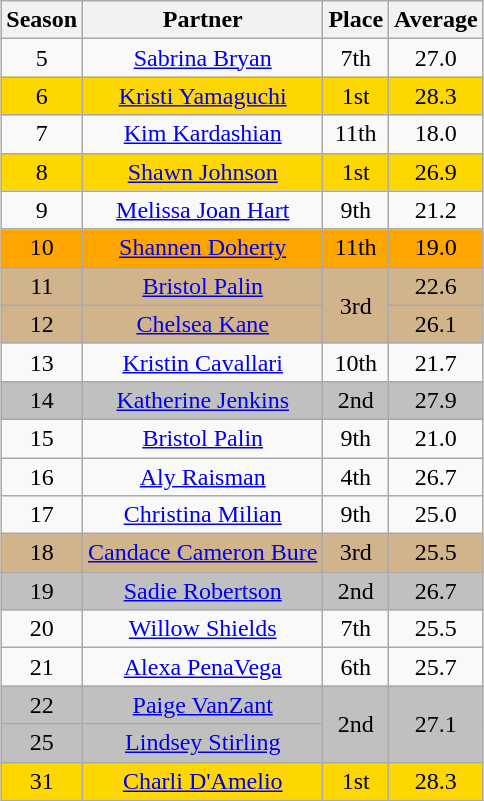<table class="wikitable sortable" style="margin:auto; text-align:center;">
<tr>
<th>Season</th>
<th>Partner</th>
<th>Place</th>
<th>Average</th>
</tr>
<tr>
<td>5</td>
<td><a href='#'>Sabrina Bryan</a></td>
<td>7th</td>
<td>27.0</td>
</tr>
<tr style="background:gold;">
<td>6</td>
<td><a href='#'>Kristi Yamaguchi</a></td>
<td>1st</td>
<td>28.3</td>
</tr>
<tr>
<td>7</td>
<td><a href='#'>Kim Kardashian</a></td>
<td>11th</td>
<td>18.0</td>
</tr>
<tr style="background:gold;">
<td>8</td>
<td><a href='#'>Shawn Johnson</a></td>
<td>1st</td>
<td>26.9</td>
</tr>
<tr>
<td>9</td>
<td><a href='#'>Melissa Joan Hart</a></td>
<td>9th</td>
<td>21.2</td>
</tr>
<tr style="background:orange;">
<td>10</td>
<td><a href='#'>Shannen Doherty</a></td>
<td>11th</td>
<td>19.0</td>
</tr>
<tr style="background:tan;">
<td>11</td>
<td><a href='#'>Bristol Palin</a></td>
<td rowspan="2">3rd</td>
<td>22.6</td>
</tr>
<tr style="background:tan;">
<td>12</td>
<td><a href='#'>Chelsea Kane</a></td>
<td>26.1</td>
</tr>
<tr>
<td>13</td>
<td><a href='#'>Kristin Cavallari</a></td>
<td>10th</td>
<td>21.7</td>
</tr>
<tr style="background:silver;">
<td>14</td>
<td><a href='#'>Katherine Jenkins</a></td>
<td>2nd</td>
<td>27.9</td>
</tr>
<tr>
<td>15</td>
<td><a href='#'>Bristol Palin</a></td>
<td>9th</td>
<td>21.0</td>
</tr>
<tr>
<td>16</td>
<td><a href='#'>Aly Raisman</a></td>
<td>4th</td>
<td>26.7</td>
</tr>
<tr>
<td>17</td>
<td><a href='#'>Christina Milian</a></td>
<td>9th</td>
<td>25.0</td>
</tr>
<tr style="background:tan">
<td>18</td>
<td><a href='#'>Candace Cameron Bure</a></td>
<td>3rd</td>
<td>25.5</td>
</tr>
<tr style="background:silver;">
<td>19</td>
<td><a href='#'>Sadie Robertson</a></td>
<td>2nd</td>
<td>26.7</td>
</tr>
<tr>
<td>20</td>
<td><a href='#'>Willow Shields</a></td>
<td>7th</td>
<td>25.5</td>
</tr>
<tr>
<td>21</td>
<td><a href='#'>Alexa PenaVega</a></td>
<td>6th</td>
<td>25.7</td>
</tr>
<tr style="background:silver;">
<td>22</td>
<td><a href='#'>Paige VanZant</a></td>
<td rowspan="2">2nd</td>
<td rowspan="2">27.1</td>
</tr>
<tr style="background:silver">
<td>25</td>
<td><a href='#'>Lindsey Stirling</a></td>
</tr>
<tr style="background:gold">
<td>31</td>
<td><a href='#'>Charli D'Amelio</a></td>
<td>1st</td>
<td>28.3</td>
</tr>
</table>
